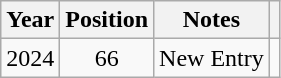<table class="wikitable plainrowheaders" style="text-align:center;">
<tr>
<th>Year</th>
<th>Position</th>
<th>Notes</th>
<th></th>
</tr>
<tr>
<td>2024</td>
<td>66</td>
<td>New Entry</td>
<td rowspan="1"></td>
</tr>
</table>
